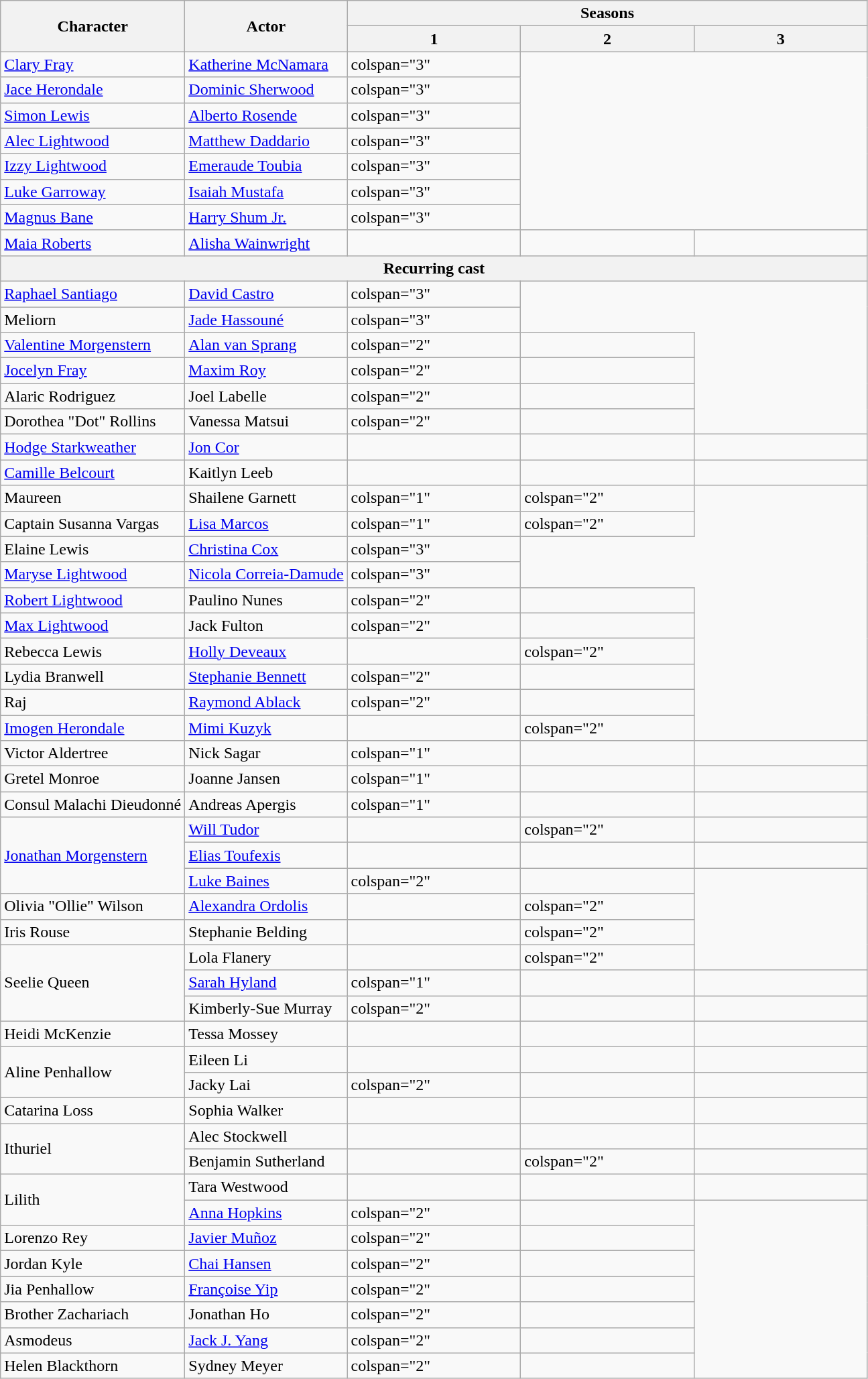<table class="wikitable">
<tr>
<th rowspan="2">Character</th>
<th rowspan="2">Actor</th>
<th colspan="3">Seasons</th>
</tr>
<tr>
<th style="width:20%;">1</th>
<th style="width:20%;">2</th>
<th style="width:20%;">3</th>
</tr>
<tr>
<td><a href='#'>Clary Fray</a></td>
<td><a href='#'>Katherine McNamara</a></td>
<td>colspan="3" </td>
</tr>
<tr>
<td><a href='#'>Jace Herondale</a></td>
<td><a href='#'>Dominic Sherwood</a></td>
<td>colspan="3" </td>
</tr>
<tr>
<td><a href='#'>Simon Lewis</a></td>
<td><a href='#'>Alberto Rosende</a></td>
<td>colspan="3" </td>
</tr>
<tr>
<td><a href='#'>Alec Lightwood</a></td>
<td><a href='#'>Matthew Daddario</a></td>
<td>colspan="3" </td>
</tr>
<tr>
<td><a href='#'>Izzy Lightwood</a></td>
<td><a href='#'>Emeraude Toubia</a></td>
<td>colspan="3" </td>
</tr>
<tr>
<td><a href='#'>Luke Garroway</a></td>
<td><a href='#'>Isaiah Mustafa</a></td>
<td>colspan="3" </td>
</tr>
<tr>
<td><a href='#'>Magnus Bane</a></td>
<td><a href='#'>Harry Shum Jr.</a></td>
<td>colspan="3" </td>
</tr>
<tr>
<td><a href='#'>Maia Roberts</a></td>
<td><a href='#'>Alisha Wainwright</a></td>
<td></td>
<td></td>
<td></td>
</tr>
<tr>
<th colspan=9>Recurring cast</th>
</tr>
<tr>
<td><a href='#'>Raphael Santiago</a></td>
<td><a href='#'>David Castro</a></td>
<td>colspan="3" </td>
</tr>
<tr>
<td>Meliorn</td>
<td><a href='#'>Jade Hassouné</a></td>
<td>colspan="3" </td>
</tr>
<tr>
<td><a href='#'>Valentine Morgenstern</a></td>
<td><a href='#'>Alan van Sprang</a></td>
<td>colspan="2" </td>
<td></td>
</tr>
<tr>
<td><a href='#'>Jocelyn Fray</a></td>
<td><a href='#'>Maxim Roy</a></td>
<td>colspan="2" </td>
<td></td>
</tr>
<tr>
<td>Alaric Rodriguez</td>
<td>Joel Labelle</td>
<td>colspan="2" </td>
<td></td>
</tr>
<tr>
<td>Dorothea "Dot" Rollins</td>
<td>Vanessa Matsui</td>
<td>colspan="2" </td>
<td></td>
</tr>
<tr>
<td><a href='#'>Hodge Starkweather</a></td>
<td><a href='#'>Jon Cor</a></td>
<td></td>
<td></td>
<td></td>
</tr>
<tr>
<td><a href='#'>Camille Belcourt</a></td>
<td>Kaitlyn Leeb</td>
<td></td>
<td></td>
<td></td>
</tr>
<tr>
<td>Maureen</td>
<td>Shailene Garnett</td>
<td>colspan="1" </td>
<td>colspan="2" </td>
</tr>
<tr>
<td>Captain Susanna Vargas</td>
<td><a href='#'>Lisa Marcos</a></td>
<td>colspan="1" </td>
<td>colspan="2" </td>
</tr>
<tr>
<td>Elaine Lewis</td>
<td><a href='#'>Christina Cox</a></td>
<td>colspan="3" </td>
</tr>
<tr>
<td><a href='#'>Maryse Lightwood</a></td>
<td><a href='#'>Nicola Correia-Damude</a></td>
<td>colspan="3" </td>
</tr>
<tr>
<td><a href='#'>Robert Lightwood</a></td>
<td>Paulino Nunes</td>
<td>colspan="2" </td>
<td></td>
</tr>
<tr>
<td><a href='#'>Max Lightwood</a></td>
<td>Jack Fulton</td>
<td>colspan="2" </td>
<td></td>
</tr>
<tr>
<td>Rebecca Lewis</td>
<td><a href='#'>Holly Deveaux</a></td>
<td></td>
<td>colspan="2" </td>
</tr>
<tr>
<td>Lydia Branwell</td>
<td><a href='#'>Stephanie Bennett</a></td>
<td>colspan="2" </td>
<td></td>
</tr>
<tr>
<td>Raj</td>
<td><a href='#'>Raymond Ablack</a></td>
<td>colspan="2" </td>
<td></td>
</tr>
<tr>
<td><a href='#'>Imogen Herondale</a></td>
<td><a href='#'>Mimi Kuzyk</a></td>
<td></td>
<td>colspan="2" </td>
</tr>
<tr>
<td>Victor Aldertree</td>
<td>Nick Sagar</td>
<td>colspan="1" </td>
<td></td>
<td></td>
</tr>
<tr>
<td>Gretel Monroe</td>
<td>Joanne Jansen</td>
<td>colspan="1" </td>
<td></td>
<td></td>
</tr>
<tr>
<td>Consul Malachi Dieudonné</td>
<td>Andreas Apergis</td>
<td>colspan="1" </td>
<td></td>
<td></td>
</tr>
<tr>
<td rowspan="3"><a href='#'>Jonathan Morgenstern</a></td>
<td rowspan="1"><a href='#'>Will Tudor</a></td>
<td></td>
<td>colspan="2" </td>
</tr>
<tr>
<td><a href='#'>Elias Toufexis</a></td>
<td></td>
<td></td>
<td></td>
</tr>
<tr>
<td><a href='#'>Luke Baines</a></td>
<td>colspan="2" </td>
<td></td>
</tr>
<tr>
<td>Olivia "Ollie" Wilson</td>
<td><a href='#'>Alexandra Ordolis</a></td>
<td></td>
<td>colspan="2" </td>
</tr>
<tr>
<td>Iris Rouse</td>
<td>Stephanie Belding</td>
<td></td>
<td>colspan="2" </td>
</tr>
<tr>
<td rowspan="3">Seelie Queen</td>
<td>Lola Flanery</td>
<td></td>
<td>colspan="2" </td>
</tr>
<tr>
<td><a href='#'>Sarah Hyland</a></td>
<td>colspan="1" </td>
<td></td>
<td></td>
</tr>
<tr>
<td>Kimberly-Sue Murray</td>
<td>colspan="2" </td>
<td></td>
</tr>
<tr>
<td>Heidi McKenzie</td>
<td>Tessa Mossey</td>
<td></td>
<td></td>
<td></td>
</tr>
<tr>
<td rowspan="2">Aline Penhallow</td>
<td>Eileen Li</td>
<td></td>
<td></td>
<td></td>
</tr>
<tr>
<td>Jacky Lai</td>
<td>colspan="2" </td>
<td></td>
</tr>
<tr>
<td>Catarina Loss</td>
<td>Sophia Walker</td>
<td></td>
<td></td>
<td></td>
</tr>
<tr>
<td rowspan="2">Ithuriel</td>
<td>Alec Stockwell</td>
<td></td>
<td></td>
<td></td>
</tr>
<tr>
<td>Benjamin Sutherland</td>
<td></td>
<td>colspan="2" </td>
</tr>
<tr>
<td rowspan="2">Lilith</td>
<td>Tara Westwood</td>
<td></td>
<td></td>
<td></td>
</tr>
<tr>
<td><a href='#'>Anna Hopkins</a></td>
<td>colspan="2" </td>
<td></td>
</tr>
<tr>
<td>Lorenzo Rey</td>
<td><a href='#'>Javier Muñoz</a></td>
<td>colspan="2" </td>
<td></td>
</tr>
<tr>
<td>Jordan Kyle</td>
<td><a href='#'>Chai Hansen</a></td>
<td>colspan="2" </td>
<td></td>
</tr>
<tr>
<td>Jia Penhallow</td>
<td><a href='#'>Françoise Yip</a></td>
<td>colspan="2" </td>
<td></td>
</tr>
<tr>
<td>Brother Zachariach</td>
<td>Jonathan Ho</td>
<td>colspan="2" </td>
<td></td>
</tr>
<tr>
<td>Asmodeus</td>
<td><a href='#'>Jack J. Yang</a></td>
<td>colspan="2" </td>
<td></td>
</tr>
<tr>
<td>Helen Blackthorn</td>
<td>Sydney Meyer</td>
<td>colspan="2" </td>
<td></td>
</tr>
</table>
